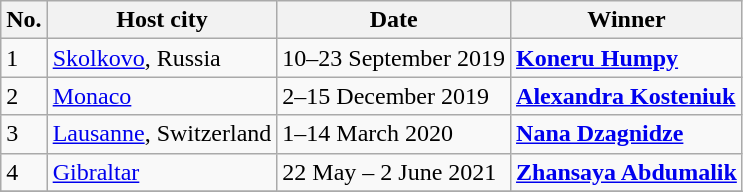<table class="wikitable">
<tr>
<th>No.</th>
<th>Host city</th>
<th>Date</th>
<th>Winner</th>
</tr>
<tr>
<td>1</td>
<td><a href='#'>Skolkovo</a>, Russia</td>
<td>10–23 September 2019</td>
<td> <strong><a href='#'>Koneru Humpy</a></strong></td>
</tr>
<tr>
<td>2</td>
<td><a href='#'>Monaco</a></td>
<td>2–15 December 2019</td>
<td> <strong><a href='#'>Alexandra Kosteniuk</a></strong></td>
</tr>
<tr>
<td>3</td>
<td><a href='#'>Lausanne</a>, Switzerland</td>
<td>1–14 March 2020</td>
<td> <strong><a href='#'>Nana Dzagnidze</a></strong></td>
</tr>
<tr>
<td>4</td>
<td><a href='#'>Gibraltar</a></td>
<td>22 May – 2 June 2021</td>
<td> <strong><a href='#'>Zhansaya Abdumalik</a></strong></td>
</tr>
<tr>
</tr>
</table>
